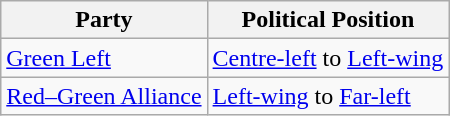<table class="wikitable mw-collapsible mw-collapsed">
<tr>
<th>Party</th>
<th>Political Position</th>
</tr>
<tr>
<td><a href='#'>Green Left</a></td>
<td><a href='#'>Centre-left</a> to <a href='#'>Left-wing</a></td>
</tr>
<tr>
<td><a href='#'>Red–Green Alliance</a></td>
<td><a href='#'>Left-wing</a> to <a href='#'>Far-left</a></td>
</tr>
</table>
